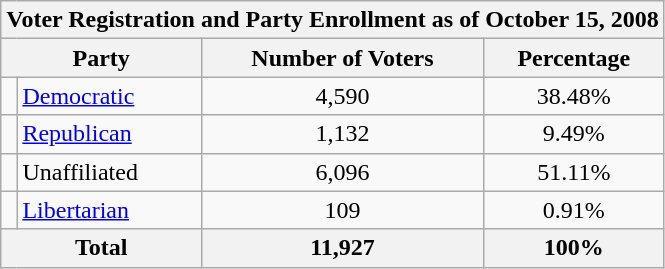<table class=wikitable>
<tr>
<th colspan = 6>Voter Registration and Party Enrollment as of October 15, 2008</th>
</tr>
<tr>
<th colspan = 2>Party</th>
<th>Number of Voters</th>
<th>Percentage</th>
</tr>
<tr>
<td></td>
<td><a href='#'>Democratic</a></td>
<td align = center>4,590</td>
<td align = center>38.48%</td>
</tr>
<tr>
<td></td>
<td><a href='#'>Republican</a></td>
<td align = center>1,132</td>
<td align = center>9.49%</td>
</tr>
<tr>
<td></td>
<td>Unaffiliated</td>
<td align = center>6,096</td>
<td align = center>51.11%</td>
</tr>
<tr>
<td></td>
<td><a href='#'>Libertarian</a></td>
<td align = center>109</td>
<td align = center>0.91%</td>
</tr>
<tr>
<th colspan = 2>Total</th>
<th align = center>11,927</th>
<th align = center>100%</th>
</tr>
</table>
